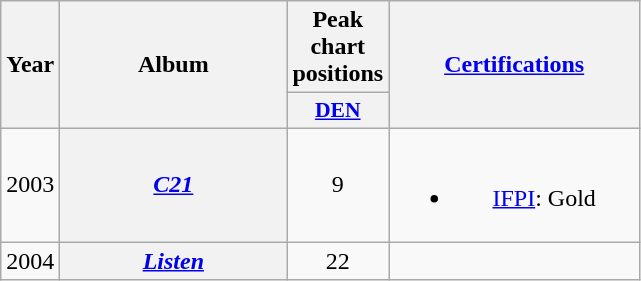<table class="wikitable plainrowheaders" style="text-align:center;" border="1">
<tr>
<th scope="col" rowspan="2">Year</th>
<th scope="col" rowspan="2" style="width:9em;">Album</th>
<th scope="col" colspan="1">Peak chart positions</th>
<th scope="col" rowspan="2" style="width:10em;"><a href='#'>Certifications</a></th>
</tr>
<tr>
<th scope="col" style="width:3em;font-size:90%;"><a href='#'>DEN</a><br></th>
</tr>
<tr>
<td>2003</td>
<th scope="row"><em><a href='#'>C21</a></em></th>
<td>9</td>
<td><br><ul><li><a href='#'>IFPI</a>: Gold</li></ul></td>
</tr>
<tr>
<td>2004</td>
<th scope="row"><em><a href='#'>Listen</a></em></th>
<td>22</td>
</tr>
</table>
